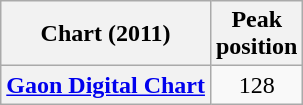<table class="wikitable plainrowheaders sortable" style="text-align:center;" border="1">
<tr>
<th scope="col">Chart (2011)</th>
<th scope="col">Peak<br>position</th>
</tr>
<tr>
<th scope="row"><a href='#'>Gaon Digital Chart</a></th>
<td>128</td>
</tr>
</table>
